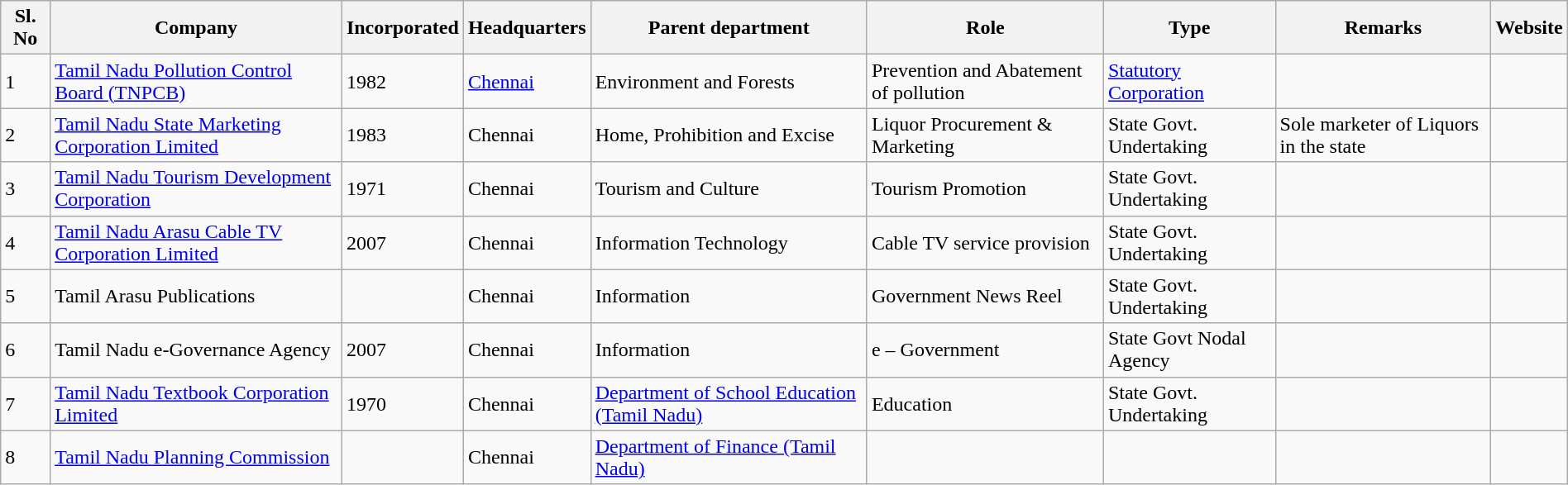<table class="sortable wikitable" style="margin: 1em auto 1em auto;">
<tr>
<th>Sl. No</th>
<th>Company</th>
<th>Incorporated</th>
<th>Headquarters</th>
<th>Parent department</th>
<th>Role</th>
<th>Type</th>
<th>Remarks</th>
<th>Website</th>
</tr>
<tr>
<td>1</td>
<td><a href='#'>Tamil Nadu Pollution Control Board (TNPCB)</a></td>
<td>1982</td>
<td><a href='#'>Chennai</a></td>
<td>Environment and Forests</td>
<td>Prevention and Abatement of pollution</td>
<td><a href='#'>Statutory Corporation</a></td>
<td></td>
<td></td>
</tr>
<tr>
<td>2</td>
<td><a href='#'>Tamil Nadu State Marketing Corporation Limited</a></td>
<td>1983</td>
<td>Chennai</td>
<td>Home, Prohibition and Excise</td>
<td>Liquor Procurement & Marketing</td>
<td>State Govt. Undertaking</td>
<td>Sole marketer of Liquors in the state</td>
<td></td>
</tr>
<tr>
<td>3</td>
<td><a href='#'>Tamil Nadu Tourism Development Corporation</a></td>
<td>1971</td>
<td>Chennai</td>
<td>Tourism and Culture</td>
<td>Tourism Promotion</td>
<td>State Govt. Undertaking</td>
<td></td>
<td></td>
</tr>
<tr>
<td>4</td>
<td><a href='#'>Tamil Nadu Arasu Cable TV Corporation Limited</a></td>
<td>2007</td>
<td>Chennai</td>
<td>Information Technology</td>
<td>Cable TV service provision</td>
<td>State Govt. Undertaking</td>
<td></td>
<td></td>
</tr>
<tr>
<td>5</td>
<td>Tamil Arasu Publications</td>
<td></td>
<td>Chennai</td>
<td>Information</td>
<td>Government News Reel</td>
<td>State Govt. Undertaking</td>
<td></td>
<td></td>
</tr>
<tr>
<td>6</td>
<td>Tamil Nadu e-Governance Agency</td>
<td>2007</td>
<td>Chennai</td>
<td>Information</td>
<td>e – Government</td>
<td>State Govt Nodal Agency</td>
<td></td>
<td></td>
</tr>
<tr>
<td>7</td>
<td><a href='#'>Tamil Nadu Textbook Corporation Limited</a></td>
<td>1970</td>
<td>Chennai</td>
<td><a href='#'>Department of School Education (Tamil Nadu)</a></td>
<td>Education</td>
<td>State Govt. Undertaking</td>
<td></td>
<td></td>
</tr>
<tr>
<td>8</td>
<td><a href='#'>Tamil Nadu Planning Commission</a></td>
<td></td>
<td>Chennai</td>
<td><a href='#'>Department of Finance (Tamil Nadu)</a></td>
<td></td>
<td></td>
<td></td>
<td></td>
</tr>
</table>
